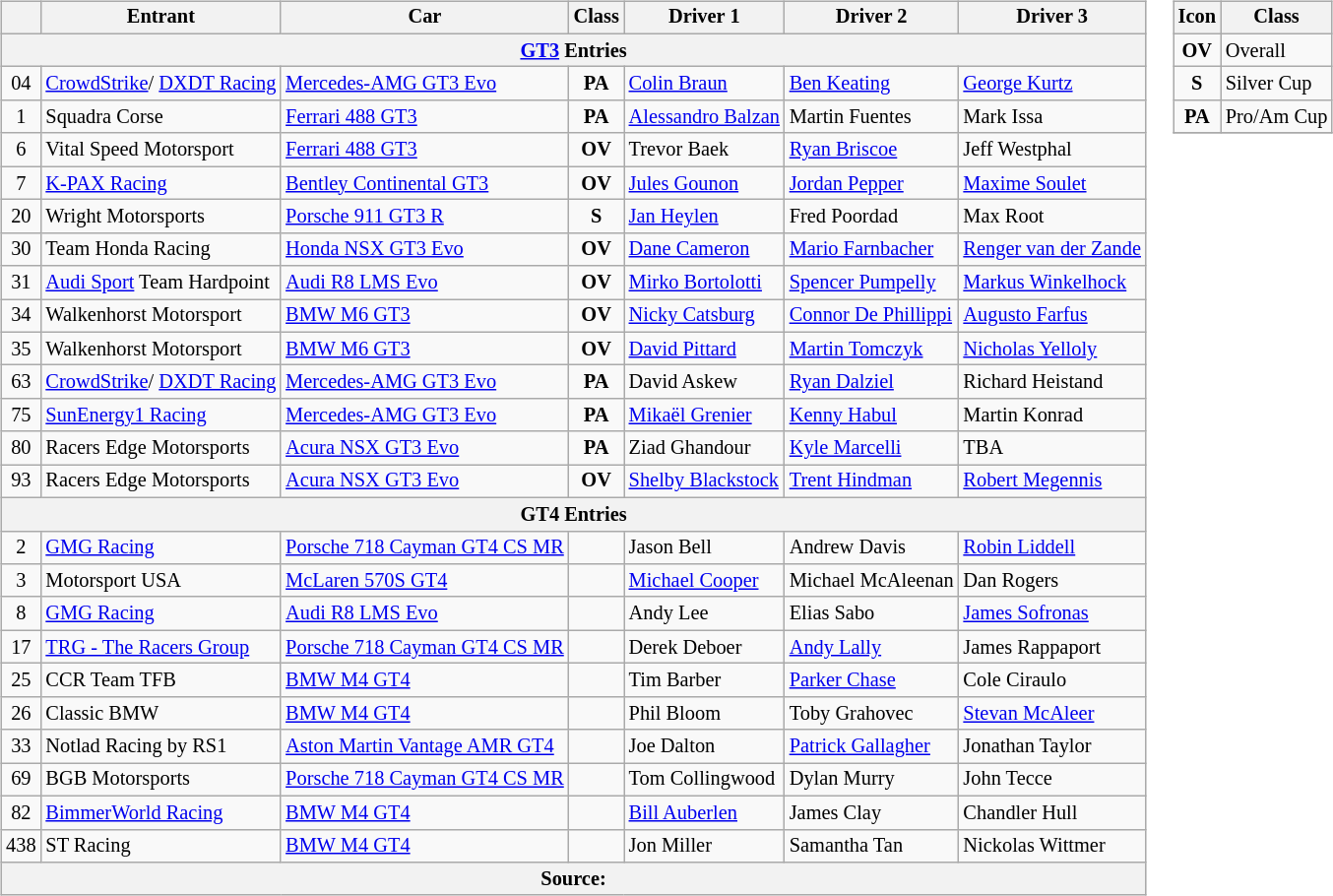<table>
<tr>
<td><br><table class="wikitable" style="font-size: 85%">
<tr>
<th></th>
<th>Entrant</th>
<th>Car</th>
<th>Class</th>
<th>Driver 1</th>
<th>Driver 2</th>
<th>Driver 3</th>
</tr>
<tr>
<th colspan=7><a href='#'>GT3</a> Entries</th>
</tr>
<tr>
<td align=center>04</td>
<td> <a href='#'>CrowdStrike</a>/ <a href='#'>DXDT Racing</a></td>
<td><a href='#'>Mercedes-AMG GT3 Evo</a></td>
<td align=center><strong><span>PA</span></strong></td>
<td> <a href='#'>Colin Braun</a></td>
<td> <a href='#'>Ben Keating</a></td>
<td> <a href='#'>George Kurtz</a></td>
</tr>
<tr>
<td align=center>1</td>
<td> Squadra Corse</td>
<td><a href='#'>Ferrari 488 GT3</a></td>
<td align=center><strong><span>PA</span></strong></td>
<td> <a href='#'>Alessandro Balzan</a></td>
<td> Martin Fuentes</td>
<td> Mark Issa</td>
</tr>
<tr>
<td align=center>6</td>
<td> Vital Speed Motorsport</td>
<td><a href='#'>Ferrari 488 GT3</a></td>
<td align=center><strong><span>OV</span></strong></td>
<td> Trevor Baek</td>
<td> <a href='#'>Ryan Briscoe</a></td>
<td> Jeff Westphal</td>
</tr>
<tr>
<td align=center>7</td>
<td> <a href='#'>K-PAX Racing</a></td>
<td><a href='#'>Bentley Continental GT3</a></td>
<td align=center><strong><span>OV</span></strong></td>
<td> <a href='#'>Jules Gounon</a></td>
<td> <a href='#'>Jordan Pepper</a></td>
<td> <a href='#'>Maxime Soulet</a></td>
</tr>
<tr>
<td align=center>20</td>
<td> Wright Motorsports</td>
<td><a href='#'>Porsche 911 GT3 R</a></td>
<td align=center><strong><span>S</span></strong></td>
<td> <a href='#'>Jan Heylen</a></td>
<td> Fred Poordad</td>
<td> Max Root</td>
</tr>
<tr>
<td align=center>30</td>
<td> Team Honda Racing</td>
<td><a href='#'>Honda NSX GT3 Evo</a></td>
<td align=center><strong><span>OV</span></strong></td>
<td> <a href='#'>Dane Cameron</a></td>
<td> <a href='#'>Mario Farnbacher</a></td>
<td> <a href='#'>Renger van der Zande</a></td>
</tr>
<tr>
<td align=center>31</td>
<td> <a href='#'>Audi Sport</a> Team Hardpoint</td>
<td><a href='#'>Audi R8 LMS Evo</a></td>
<td align=center><strong><span>OV</span></strong></td>
<td> <a href='#'>Mirko Bortolotti</a></td>
<td> <a href='#'>Spencer Pumpelly</a></td>
<td> <a href='#'>Markus Winkelhock</a></td>
</tr>
<tr>
<td align=center>34</td>
<td> Walkenhorst Motorsport</td>
<td><a href='#'>BMW M6 GT3</a></td>
<td align=center><strong><span>OV</span></strong></td>
<td> <a href='#'>Nicky Catsburg</a></td>
<td> <a href='#'>Connor De Phillippi</a></td>
<td> <a href='#'>Augusto Farfus</a></td>
</tr>
<tr>
<td align=center>35</td>
<td> Walkenhorst Motorsport</td>
<td><a href='#'>BMW M6 GT3</a></td>
<td align=center><strong><span>OV</span></strong></td>
<td> <a href='#'>David Pittard</a></td>
<td> <a href='#'>Martin Tomczyk</a></td>
<td> <a href='#'>Nicholas Yelloly</a></td>
</tr>
<tr>
<td align=center>63</td>
<td> <a href='#'>CrowdStrike</a>/ <a href='#'>DXDT Racing</a></td>
<td><a href='#'>Mercedes-AMG GT3 Evo</a></td>
<td align=center><strong><span>PA</span></strong></td>
<td> David Askew</td>
<td> <a href='#'>Ryan Dalziel</a></td>
<td> Richard Heistand</td>
</tr>
<tr>
<td align=center>75</td>
<td> <a href='#'>SunEnergy1 Racing</a></td>
<td><a href='#'>Mercedes-AMG GT3 Evo</a></td>
<td align=center><strong><span>PA</span></strong></td>
<td> <a href='#'>Mikaël Grenier</a></td>
<td> <a href='#'>Kenny Habul</a></td>
<td> Martin Konrad</td>
</tr>
<tr>
<td align=center>80</td>
<td> Racers Edge Motorsports</td>
<td><a href='#'>Acura NSX GT3 Evo</a></td>
<td align=center><strong><span>PA</span></strong></td>
<td> Ziad Ghandour</td>
<td> <a href='#'>Kyle Marcelli</a></td>
<td> TBA</td>
</tr>
<tr>
<td align=center>93</td>
<td> Racers Edge Motorsports</td>
<td><a href='#'>Acura NSX GT3 Evo</a></td>
<td align=center><strong><span>OV</span></strong></td>
<td> <a href='#'>Shelby Blackstock</a></td>
<td> <a href='#'>Trent Hindman</a></td>
<td> <a href='#'>Robert Megennis</a></td>
</tr>
<tr>
<th colspan=7>GT4 Entries</th>
</tr>
<tr>
<td align=center>2</td>
<td> <a href='#'>GMG Racing</a></td>
<td><a href='#'>Porsche 718 Cayman GT4 CS MR</a></td>
<td align=center></td>
<td> Jason Bell</td>
<td> Andrew Davis</td>
<td> <a href='#'>Robin Liddell</a></td>
</tr>
<tr>
<td align=center>3</td>
<td> Motorsport USA</td>
<td><a href='#'>McLaren 570S GT4</a></td>
<td align=center></td>
<td> <a href='#'>Michael Cooper</a></td>
<td> Michael McAleenan</td>
<td> Dan Rogers</td>
</tr>
<tr>
<td align=center>8</td>
<td> <a href='#'>GMG Racing</a></td>
<td><a href='#'>Audi R8 LMS Evo</a></td>
<td align=center></td>
<td> Andy Lee</td>
<td> Elias Sabo</td>
<td> <a href='#'>James Sofronas</a></td>
</tr>
<tr>
<td align=center>17</td>
<td> <a href='#'>TRG - The Racers Group</a></td>
<td><a href='#'>Porsche 718 Cayman GT4 CS MR</a></td>
<td align=center></td>
<td> Derek Deboer</td>
<td> <a href='#'>Andy Lally</a></td>
<td> James Rappaport</td>
</tr>
<tr>
<td align=center>25</td>
<td> CCR Team TFB</td>
<td><a href='#'>BMW M4 GT4</a></td>
<td align=center></td>
<td> Tim Barber</td>
<td> <a href='#'>Parker Chase</a></td>
<td> Cole Ciraulo</td>
</tr>
<tr>
<td align=center>26</td>
<td> Classic BMW</td>
<td><a href='#'>BMW M4 GT4</a></td>
<td align=center></td>
<td> Phil Bloom</td>
<td> Toby Grahovec</td>
<td> <a href='#'>Stevan McAleer</a></td>
</tr>
<tr>
<td align=center>33</td>
<td> Notlad Racing by RS1</td>
<td><a href='#'>Aston Martin Vantage AMR GT4</a></td>
<td align=center></td>
<td> Joe Dalton</td>
<td> <a href='#'>Patrick Gallagher</a></td>
<td> Jonathan Taylor</td>
</tr>
<tr>
<td align=center>69</td>
<td> BGB Motorsports</td>
<td><a href='#'>Porsche 718 Cayman GT4 CS MR</a></td>
<td align=center></td>
<td> Tom Collingwood</td>
<td> Dylan Murry</td>
<td> John Tecce</td>
</tr>
<tr>
<td align=center>82</td>
<td> <a href='#'>BimmerWorld Racing</a></td>
<td><a href='#'>BMW M4 GT4</a></td>
<td align=center></td>
<td> <a href='#'>Bill Auberlen</a></td>
<td> James Clay</td>
<td> Chandler Hull</td>
</tr>
<tr>
<td align=center>438</td>
<td> ST Racing</td>
<td><a href='#'>BMW M4 GT4</a></td>
<td align=center></td>
<td> Jon Miller</td>
<td> Samantha Tan</td>
<td> Nickolas Wittmer</td>
</tr>
<tr>
<th colspan=8>Source:</th>
</tr>
</table>
</td>
<td valign="top"><br><table class="wikitable" style="font-size:85%;">
<tr>
<th>Icon</th>
<th>Class</th>
</tr>
<tr>
<td align=center><strong><span>OV</span></strong></td>
<td>Overall</td>
</tr>
<tr>
<td align=center><strong><span>S</span></strong></td>
<td>Silver Cup</td>
</tr>
<tr>
<td align=center><strong><span>PA</span></strong></td>
<td>Pro/Am Cup</td>
</tr>
<tr>
</tr>
</table>
</td>
</tr>
</table>
